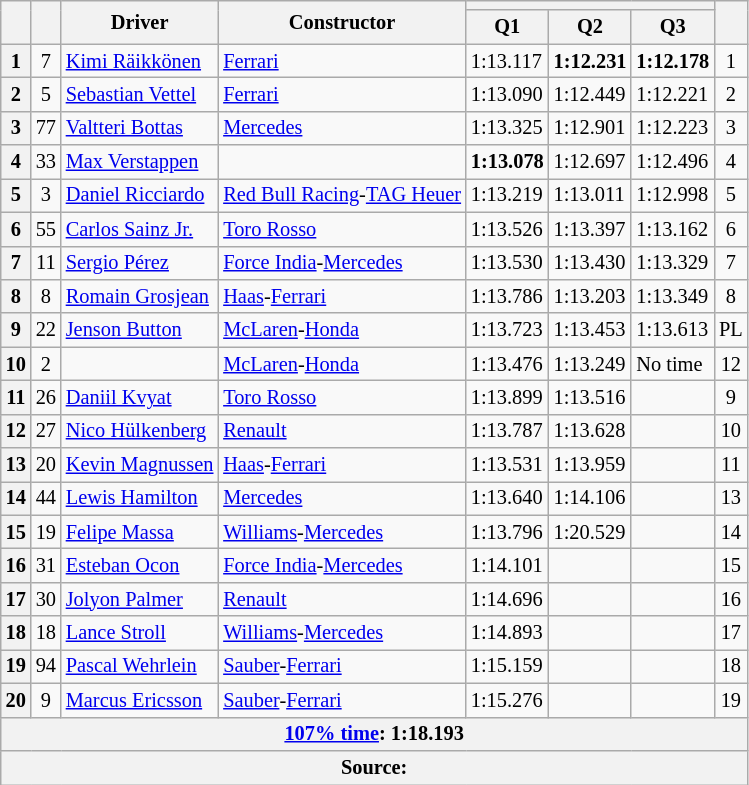<table class="wikitable sortable" style="font-size:85%">
<tr>
<th rowspan=2></th>
<th rowspan=2></th>
<th rowspan=2>Driver</th>
<th rowspan=2>Constructor</th>
<th colspan=3></th>
<th rowspan=2></th>
</tr>
<tr>
<th>Q1</th>
<th>Q2</th>
<th>Q3</th>
</tr>
<tr>
<th>1</th>
<td align="center">7</td>
<td> <a href='#'>Kimi Räikkönen</a></td>
<td><a href='#'>Ferrari</a></td>
<td>1:13.117</td>
<td><strong>1:12.231</strong></td>
<td><strong>1:12.178</strong></td>
<td align="center">1</td>
</tr>
<tr>
<th>2</th>
<td align="center">5</td>
<td> <a href='#'>Sebastian Vettel</a></td>
<td><a href='#'>Ferrari</a></td>
<td>1:13.090</td>
<td>1:12.449</td>
<td>1:12.221</td>
<td align="center">2</td>
</tr>
<tr>
<th>3</th>
<td align="center">77</td>
<td> <a href='#'>Valtteri Bottas</a></td>
<td><a href='#'>Mercedes</a></td>
<td>1:13.325</td>
<td>1:12.901</td>
<td>1:12.223</td>
<td align="center">3</td>
</tr>
<tr>
<th>4</th>
<td align="center">33</td>
<td> <a href='#'>Max Verstappen</a></td>
<td></td>
<td><strong>1:13.078</strong></td>
<td>1:12.697</td>
<td>1:12.496</td>
<td align="center">4</td>
</tr>
<tr>
<th>5</th>
<td align="center">3</td>
<td> <a href='#'>Daniel Ricciardo</a></td>
<td><a href='#'>Red Bull Racing</a>-<a href='#'>TAG Heuer</a></td>
<td>1:13.219</td>
<td>1:13.011</td>
<td>1:12.998</td>
<td align="center">5</td>
</tr>
<tr>
<th>6</th>
<td align="center">55</td>
<td> <a href='#'>Carlos Sainz Jr.</a></td>
<td><a href='#'>Toro Rosso</a></td>
<td>1:13.526</td>
<td>1:13.397</td>
<td>1:13.162</td>
<td align="center">6</td>
</tr>
<tr>
<th>7</th>
<td align="center">11</td>
<td> <a href='#'>Sergio Pérez</a></td>
<td><a href='#'>Force India</a>-<a href='#'>Mercedes</a></td>
<td>1:13.530</td>
<td>1:13.430</td>
<td>1:13.329</td>
<td align="center">7</td>
</tr>
<tr>
<th>8</th>
<td align="center">8</td>
<td> <a href='#'>Romain Grosjean</a></td>
<td><a href='#'>Haas</a>-<a href='#'>Ferrari</a></td>
<td>1:13.786</td>
<td>1:13.203</td>
<td>1:13.349</td>
<td align="center">8</td>
</tr>
<tr>
<th>9</th>
<td align="center">22</td>
<td> <a href='#'>Jenson Button</a></td>
<td><a href='#'>McLaren</a>-<a href='#'>Honda</a></td>
<td>1:13.723</td>
<td>1:13.453</td>
<td>1:13.613</td>
<td align="center">PL</td>
</tr>
<tr>
<th>10</th>
<td align="center">2</td>
<td></td>
<td><a href='#'>McLaren</a>-<a href='#'>Honda</a></td>
<td>1:13.476</td>
<td>1:13.249</td>
<td>No time</td>
<td align="center">12</td>
</tr>
<tr>
<th>11</th>
<td align="center">26</td>
<td> <a href='#'>Daniil Kvyat</a></td>
<td><a href='#'>Toro Rosso</a></td>
<td>1:13.899</td>
<td>1:13.516</td>
<td></td>
<td align="center">9</td>
</tr>
<tr>
<th>12</th>
<td align="center">27</td>
<td> <a href='#'>Nico Hülkenberg</a></td>
<td><a href='#'>Renault</a></td>
<td>1:13.787</td>
<td>1:13.628</td>
<td></td>
<td align="center">10</td>
</tr>
<tr>
<th>13</th>
<td align="center">20</td>
<td> <a href='#'>Kevin Magnussen</a></td>
<td><a href='#'>Haas</a>-<a href='#'>Ferrari</a></td>
<td>1:13.531</td>
<td>1:13.959</td>
<td></td>
<td align="center">11</td>
</tr>
<tr>
<th>14</th>
<td align="center">44</td>
<td> <a href='#'>Lewis Hamilton</a></td>
<td><a href='#'>Mercedes</a></td>
<td>1:13.640</td>
<td>1:14.106</td>
<td></td>
<td align="center">13</td>
</tr>
<tr>
<th>15</th>
<td align="center">19</td>
<td> <a href='#'>Felipe Massa</a></td>
<td><a href='#'>Williams</a>-<a href='#'>Mercedes</a></td>
<td>1:13.796</td>
<td>1:20.529</td>
<td></td>
<td align="center">14</td>
</tr>
<tr>
<th>16</th>
<td align="center">31</td>
<td> <a href='#'>Esteban Ocon</a></td>
<td><a href='#'>Force India</a>-<a href='#'>Mercedes</a></td>
<td>1:14.101</td>
<td></td>
<td></td>
<td align="center">15</td>
</tr>
<tr>
<th>17</th>
<td align="center">30</td>
<td> <a href='#'>Jolyon Palmer</a></td>
<td><a href='#'>Renault</a></td>
<td>1:14.696</td>
<td></td>
<td></td>
<td align="center">16</td>
</tr>
<tr>
<th>18</th>
<td align="center">18</td>
<td> <a href='#'>Lance Stroll</a></td>
<td><a href='#'>Williams</a>-<a href='#'>Mercedes</a></td>
<td>1:14.893</td>
<td></td>
<td></td>
<td align="center">17</td>
</tr>
<tr>
<th>19</th>
<td align="center">94</td>
<td> <a href='#'>Pascal Wehrlein</a></td>
<td><a href='#'>Sauber</a>-<a href='#'>Ferrari</a></td>
<td>1:15.159</td>
<td></td>
<td></td>
<td align="center">18</td>
</tr>
<tr>
<th>20</th>
<td align="center">9</td>
<td> <a href='#'>Marcus Ericsson</a></td>
<td><a href='#'>Sauber</a>-<a href='#'>Ferrari</a></td>
<td>1:15.276</td>
<td></td>
<td></td>
<td align="center">19</td>
</tr>
<tr>
<th colspan="8"><a href='#'>107% time</a>: 1:18.193</th>
</tr>
<tr>
<th colspan="8">Source:</th>
</tr>
</table>
